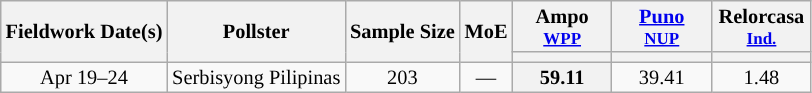<table class="wikitable" style="text-align:center;font-size:85%;line-height:14px">
<tr>
<th rowspan="2">Fieldwork Date(s)</th>
<th rowspan="2">Pollster</th>
<th rowspan="2">Sample Size</th>
<th rowspan="2">MoE</th>
<th style="width:60px;">Ampo<br><small><a href='#'>WPP</a></small></th>
<th style="width:60px;"><a href='#'>Puno</a><br><small><a href='#'>NUP</a></small></th>
<th style="width:60px;">Relorcasa<br><small><a href='#'>Ind.</a></small></th>
</tr>
<tr>
<th style="background:"></th>
<th style="background:"></th>
<th style="background:"></th>
</tr>
<tr>
<td>Apr 19–24</td>
<td>Serbisyong Pilipinas</td>
<td>203</td>
<td>—</td>
<th style="background-color:#"><strong>59.11</strong></th>
<td>39.41</td>
<td>1.48</td>
</tr>
</table>
